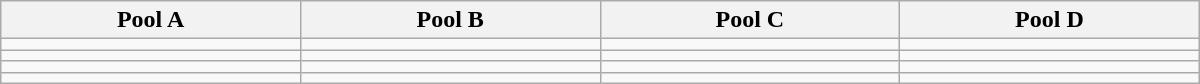<table class="wikitable" width=800>
<tr>
<th width=25%>Pool A</th>
<th width=25%>Pool B</th>
<th width=25%>Pool C</th>
<th width=25%>Pool D</th>
</tr>
<tr>
<td></td>
<td></td>
<td></td>
<td></td>
</tr>
<tr>
<td></td>
<td></td>
<td></td>
<td></td>
</tr>
<tr>
<td></td>
<td></td>
<td></td>
<td></td>
</tr>
<tr>
<td></td>
<td></td>
<td></td>
<td></td>
</tr>
</table>
